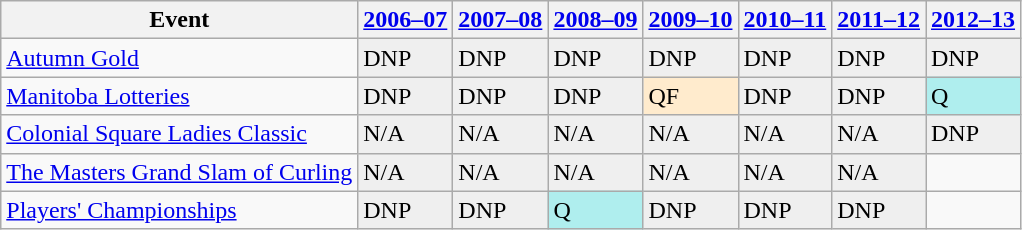<table class="wikitable">
<tr>
<th>Event</th>
<th><a href='#'>2006–07</a></th>
<th><a href='#'>2007–08</a></th>
<th><a href='#'>2008–09</a></th>
<th><a href='#'>2009–10</a></th>
<th><a href='#'>2010–11</a></th>
<th><a href='#'>2011–12</a></th>
<th><a href='#'>2012–13</a></th>
</tr>
<tr>
<td><a href='#'>Autumn Gold</a></td>
<td style="background:#EFEFEF;">DNP</td>
<td style="background:#EFEFEF;">DNP</td>
<td style="background:#EFEFEF;">DNP</td>
<td style="background:#EFEFEF;">DNP</td>
<td style="background:#EFEFEF;">DNP</td>
<td style="background:#EFEFEF;">DNP</td>
<td style="background:#EFEFEF;">DNP</td>
</tr>
<tr>
<td><a href='#'>Manitoba Lotteries</a></td>
<td style="background:#EFEFEF;">DNP</td>
<td style="background:#EFEFEF;">DNP</td>
<td style="background:#EFEFEF;">DNP</td>
<td style="background:#ffebcd;">QF</td>
<td style="background:#EFEFEF;">DNP</td>
<td style="background:#EFEFEF;">DNP</td>
<td style="background:#afeeee;">Q</td>
</tr>
<tr>
<td><a href='#'>Colonial Square Ladies Classic</a></td>
<td style="background:#EFEFEF;">N/A</td>
<td style="background:#EFEFEF;">N/A</td>
<td style="background:#EFEFEF;">N/A</td>
<td style="background:#EFEFEF;">N/A</td>
<td style="background:#EFEFEF;">N/A</td>
<td style="background:#EFEFEF;">N/A</td>
<td style="background:#EFEFEF;">DNP</td>
</tr>
<tr>
<td><a href='#'>The Masters Grand Slam of Curling</a></td>
<td style="background:#EFEFEF;">N/A</td>
<td style="background:#EFEFEF;">N/A</td>
<td style="background:#EFEFEF;">N/A</td>
<td style="background:#EFEFEF;">N/A</td>
<td style="background:#EFEFEF;">N/A</td>
<td style="background:#EFEFEF;">N/A</td>
<td></td>
</tr>
<tr>
<td><a href='#'>Players' Championships</a></td>
<td style="background:#EFEFEF;">DNP</td>
<td style="background:#EFEFEF;">DNP</td>
<td style="background:#afeeee;">Q</td>
<td style="background:#EFEFEF;">DNP</td>
<td style="background:#EFEFEF;">DNP</td>
<td style="background:#EFEFEF;">DNP</td>
<td></td>
</tr>
</table>
